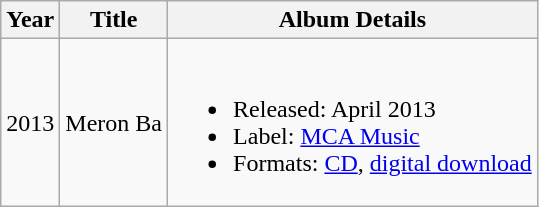<table class="wikitable">
<tr>
<th>Year</th>
<th>Title</th>
<th>Album Details</th>
</tr>
<tr>
<td>2013</td>
<td>Meron Ba</td>
<td><br><ul><li>Released: April 2013</li><li>Label: <a href='#'>MCA Music</a></li><li>Formats: <a href='#'>CD</a>, <a href='#'>digital download</a></li></ul></td>
</tr>
</table>
